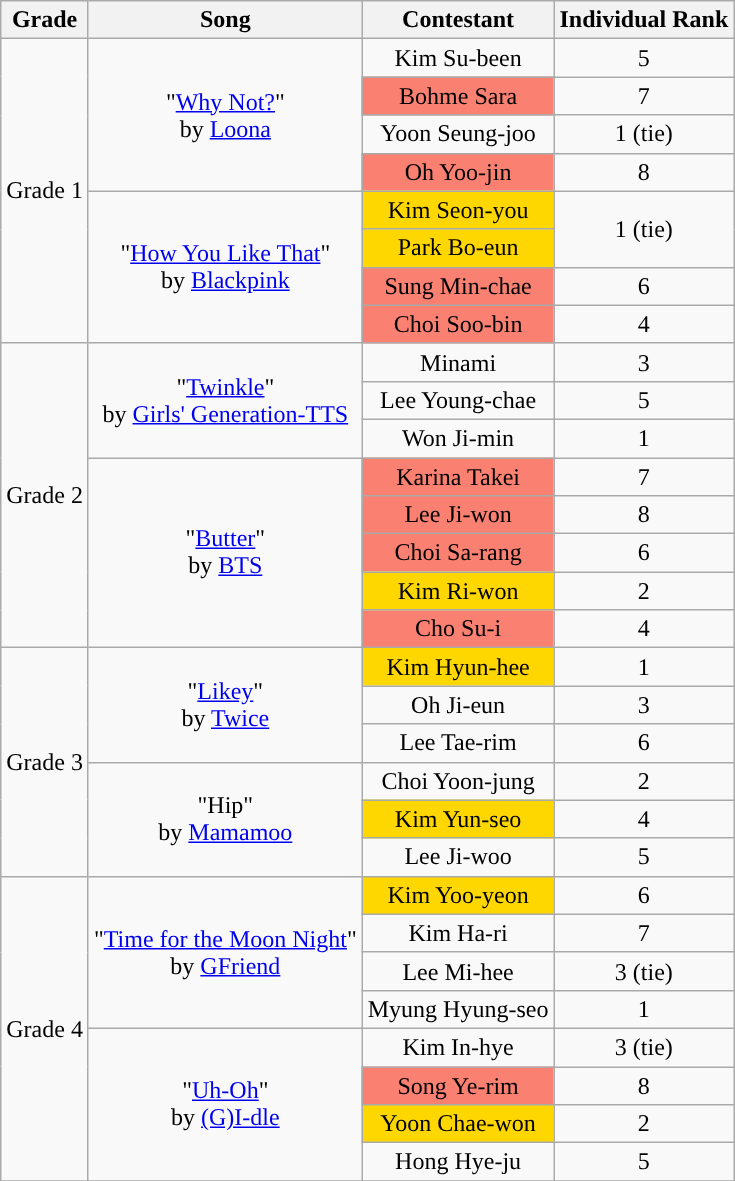<table class="wikitable" style="text-align:center">
<tr>
<th colspan=1>Grade</th>
<th colspan=1>Song</th>
<th colspan=1>Contestant</th>
<th colspan=1>Individual Rank</th>
</tr>
<tr>
<td rowspan=8>Grade 1</td>
<td rowspan=4>"<a href='#'>Why Not?</a>"<br>by <a href='#'>Loona</a></td>
<td>Kim Su-been</td>
<td>5</td>
</tr>
<tr>
<td style="background:salmon">Bohme Sara</td>
<td>7</td>
</tr>
<tr>
<td>Yoon Seung-joo</td>
<td>1 (tie)</td>
</tr>
<tr>
<td style="background:salmon">Oh Yoo-jin</td>
<td>8</td>
</tr>
<tr>
<td rowspan=4>"<a href='#'>How You Like That</a>"<br>by <a href='#'>Blackpink</a></td>
<td style="background:gold">Kim Seon-you</td>
<td rowspan=2>1 (tie)</td>
</tr>
<tr>
<td style="background:gold">Park Bo-eun</td>
</tr>
<tr>
<td style="background:salmon">Sung Min-chae</td>
<td>6</td>
</tr>
<tr>
<td style="background:salmon">Choi Soo-bin</td>
<td>4</td>
</tr>
<tr>
<td rowspan=8>Grade 2</td>
<td rowspan=3>"<a href='#'>Twinkle</a>"<br>by <a href='#'>Girls' Generation-TTS</a></td>
<td>Minami</td>
<td>3</td>
</tr>
<tr>
<td>Lee Young-chae</td>
<td>5</td>
</tr>
<tr>
<td>Won Ji-min</td>
<td>1</td>
</tr>
<tr>
<td rowspan=5>"<a href='#'>Butter</a>"<br>by <a href='#'>BTS</a></td>
<td style="background:salmon">Karina Takei</td>
<td>7</td>
</tr>
<tr>
<td style="background:salmon">Lee Ji-won</td>
<td>8</td>
</tr>
<tr>
<td style="background:salmon">Choi Sa-rang</td>
<td>6</td>
</tr>
<tr>
<td style="background:gold">Kim Ri-won</td>
<td>2</td>
</tr>
<tr>
<td style="background:salmon">Cho Su-i</td>
<td>4</td>
</tr>
<tr>
<td rowspan=6>Grade 3</td>
<td rowspan=3>"<a href='#'>Likey</a>"<br>by <a href='#'>Twice</a></td>
<td style="background:gold">Kim Hyun-hee</td>
<td>1</td>
</tr>
<tr>
<td>Oh Ji-eun</td>
<td>3</td>
</tr>
<tr>
<td>Lee Tae-rim</td>
<td>6</td>
</tr>
<tr>
<td rowspan=3>"Hip"<br>by <a href='#'>Mamamoo</a></td>
<td>Choi Yoon-jung</td>
<td>2</td>
</tr>
<tr>
<td style="background:gold">Kim Yun-seo</td>
<td>4</td>
</tr>
<tr>
<td>Lee Ji-woo</td>
<td>5</td>
</tr>
<tr>
<td rowspan=8>Grade 4</td>
<td rowspan=4>"<a href='#'>Time for the Moon Night</a>"<br>by <a href='#'>GFriend</a></td>
<td style="background:gold">Kim Yoo-yeon</td>
<td>6</td>
</tr>
<tr>
<td>Kim Ha-ri</td>
<td>7</td>
</tr>
<tr>
<td>Lee Mi-hee</td>
<td>3 (tie)</td>
</tr>
<tr>
<td>Myung Hyung-seo</td>
<td>1</td>
</tr>
<tr>
<td rowspan=4>"<a href='#'>Uh-Oh</a>"<br>by <a href='#'>(G)I-dle</a></td>
<td>Kim In-hye</td>
<td>3 (tie)</td>
</tr>
<tr>
<td style="background:salmon">Song Ye-rim</td>
<td>8</td>
</tr>
<tr>
<td style="background:gold">Yoon Chae-won</td>
<td>2</td>
</tr>
<tr>
<td>Hong Hye-ju</td>
<td>5</td>
</tr>
<tr>
</tr>
</table>
